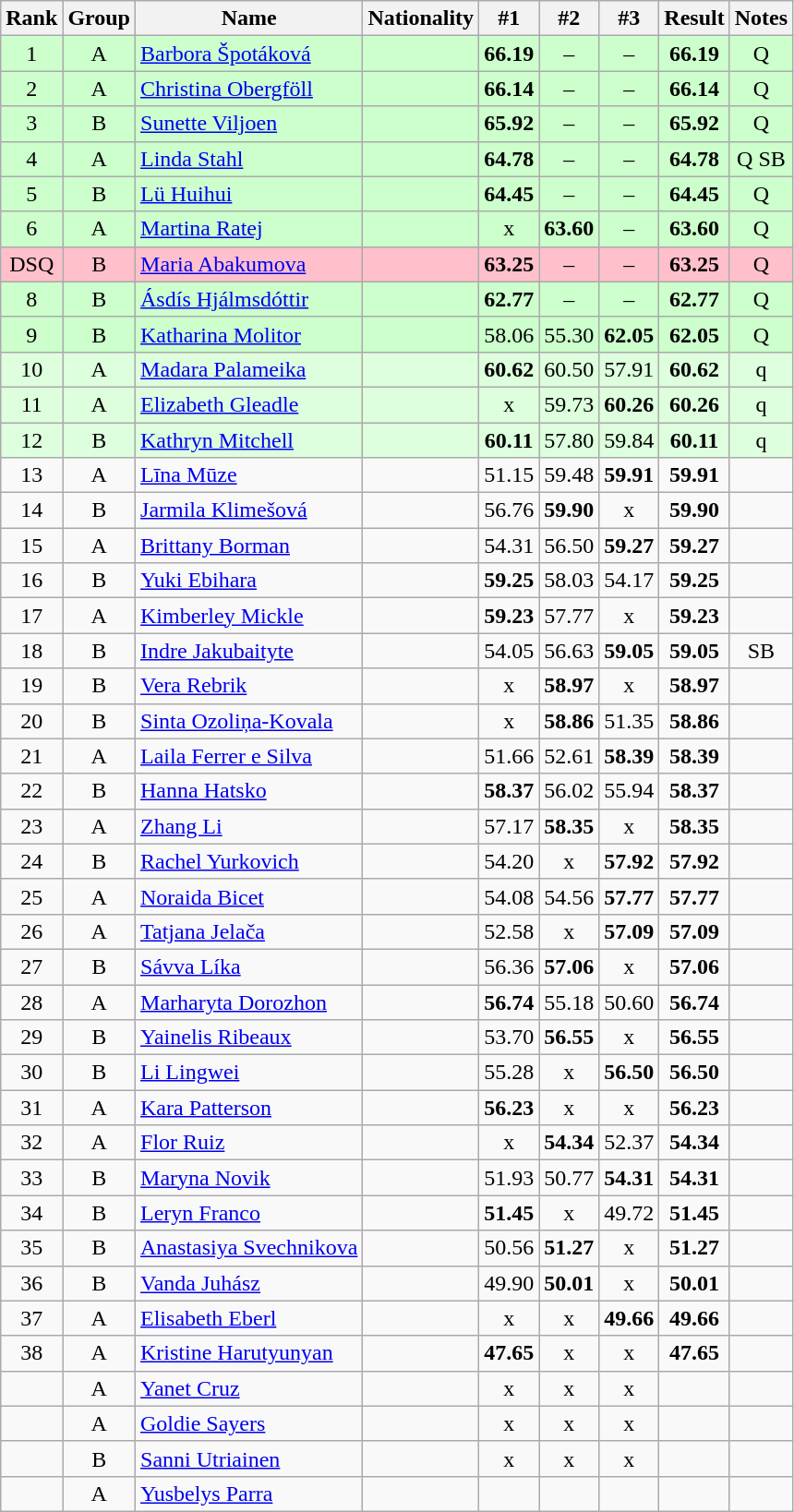<table class="wikitable sortable" style="text-align:center">
<tr>
<th>Rank</th>
<th>Group</th>
<th>Name</th>
<th>Nationality</th>
<th>#1</th>
<th>#2</th>
<th>#3</th>
<th>Result</th>
<th class="unsortable">Notes</th>
</tr>
<tr bgcolor=ccffcc>
<td>1</td>
<td>A</td>
<td align=left><a href='#'>Barbora Špotáková</a></td>
<td align=left></td>
<td><strong>66.19</strong></td>
<td>–</td>
<td>–</td>
<td><strong>66.19</strong></td>
<td>Q</td>
</tr>
<tr bgcolor=ccffcc>
<td>2</td>
<td>A</td>
<td align=left><a href='#'>Christina Obergföll</a></td>
<td align=left></td>
<td><strong>66.14</strong></td>
<td>–</td>
<td>–</td>
<td><strong>66.14</strong></td>
<td>Q</td>
</tr>
<tr bgcolor=ccffcc>
<td>3</td>
<td>B</td>
<td align=left><a href='#'>Sunette Viljoen</a></td>
<td align=left></td>
<td><strong>65.92</strong></td>
<td>–</td>
<td>–</td>
<td><strong>65.92</strong></td>
<td>Q</td>
</tr>
<tr bgcolor=ccffcc>
<td>4</td>
<td>A</td>
<td align=left><a href='#'>Linda Stahl</a></td>
<td align=left></td>
<td><strong>64.78</strong></td>
<td>–</td>
<td>–</td>
<td><strong>64.78</strong></td>
<td>Q SB</td>
</tr>
<tr bgcolor=ccffcc>
<td>5</td>
<td>B</td>
<td align=left><a href='#'>Lü Huihui</a></td>
<td align=left></td>
<td><strong>64.45</strong></td>
<td>–</td>
<td>–</td>
<td><strong>64.45</strong></td>
<td>Q</td>
</tr>
<tr bgcolor=ccffcc>
<td>6</td>
<td>A</td>
<td align=left><a href='#'>Martina Ratej</a></td>
<td align=left></td>
<td>x</td>
<td><strong>63.60</strong></td>
<td>–</td>
<td><strong>63.60</strong></td>
<td>Q</td>
</tr>
<tr bgcolor=pink>
<td>DSQ</td>
<td>B</td>
<td align=left><a href='#'>Maria Abakumova</a></td>
<td align=left></td>
<td><strong>63.25</strong></td>
<td>–</td>
<td>–</td>
<td><strong>63.25</strong></td>
<td>Q</td>
</tr>
<tr bgcolor=ccffcc>
<td>8</td>
<td>B</td>
<td align=left><a href='#'>Ásdís Hjálmsdóttir</a></td>
<td align=left></td>
<td><strong>62.77</strong></td>
<td>–</td>
<td>–</td>
<td><strong>62.77</strong></td>
<td>Q </td>
</tr>
<tr bgcolor=ccffcc>
<td>9</td>
<td>B</td>
<td align=left><a href='#'>Katharina Molitor</a></td>
<td align=left></td>
<td>58.06</td>
<td>55.30</td>
<td><strong>62.05</strong></td>
<td><strong>62.05</strong></td>
<td>Q</td>
</tr>
<tr bgcolor=ddffdd>
<td>10</td>
<td>A</td>
<td align=left><a href='#'>Madara Palameika</a></td>
<td align=left></td>
<td><strong>60.62</strong></td>
<td>60.50</td>
<td>57.91</td>
<td><strong>60.62</strong></td>
<td>q</td>
</tr>
<tr bgcolor=ddffdd>
<td>11</td>
<td>A</td>
<td align=left><a href='#'>Elizabeth Gleadle</a></td>
<td align=left></td>
<td>x</td>
<td>59.73</td>
<td><strong>60.26</strong></td>
<td><strong>60.26</strong></td>
<td>q</td>
</tr>
<tr bgcolor=ddffdd>
<td>12</td>
<td>B</td>
<td align=left><a href='#'>Kathryn Mitchell</a></td>
<td align=left></td>
<td><strong>60.11</strong></td>
<td>57.80</td>
<td>59.84</td>
<td><strong>60.11</strong></td>
<td>q</td>
</tr>
<tr>
<td>13</td>
<td>A</td>
<td align=left><a href='#'>Līna Mūze</a></td>
<td align=left></td>
<td>51.15</td>
<td>59.48</td>
<td><strong>59.91</strong></td>
<td><strong>59.91</strong></td>
<td></td>
</tr>
<tr>
<td>14</td>
<td>B</td>
<td align=left><a href='#'>Jarmila Klimešová</a></td>
<td align=left></td>
<td>56.76</td>
<td><strong>59.90</strong></td>
<td>x</td>
<td><strong>59.90</strong></td>
<td></td>
</tr>
<tr>
<td>15</td>
<td>A</td>
<td align=left><a href='#'>Brittany Borman</a></td>
<td align=left></td>
<td>54.31</td>
<td>56.50</td>
<td><strong>59.27</strong></td>
<td><strong>59.27</strong></td>
<td></td>
</tr>
<tr>
<td>16</td>
<td>B</td>
<td align=left><a href='#'>Yuki Ebihara</a></td>
<td align=left></td>
<td><strong>59.25</strong></td>
<td>58.03</td>
<td>54.17</td>
<td><strong>59.25</strong></td>
<td></td>
</tr>
<tr>
<td>17</td>
<td>A</td>
<td align=left><a href='#'>Kimberley Mickle</a></td>
<td align=left></td>
<td><strong>59.23</strong></td>
<td>57.77</td>
<td>x</td>
<td><strong>59.23</strong></td>
<td></td>
</tr>
<tr>
<td>18</td>
<td>B</td>
<td align=left><a href='#'>Indre Jakubaityte</a></td>
<td align=left></td>
<td>54.05</td>
<td>56.63</td>
<td><strong>59.05</strong></td>
<td><strong>59.05</strong></td>
<td>SB</td>
</tr>
<tr>
<td>19</td>
<td>B</td>
<td align=left><a href='#'>Vera Rebrik</a></td>
<td align=left></td>
<td>x</td>
<td><strong>58.97</strong></td>
<td>x</td>
<td><strong>58.97</strong></td>
<td></td>
</tr>
<tr>
<td>20</td>
<td>B</td>
<td align=left><a href='#'>Sinta Ozoliņa-Kovala</a></td>
<td align=left></td>
<td>x</td>
<td><strong>58.86</strong></td>
<td>51.35</td>
<td><strong>58.86</strong></td>
<td></td>
</tr>
<tr>
<td>21</td>
<td>A</td>
<td align=left><a href='#'>Laila Ferrer e Silva</a></td>
<td align=left></td>
<td>51.66</td>
<td>52.61</td>
<td><strong>58.39</strong></td>
<td><strong>58.39</strong></td>
<td></td>
</tr>
<tr>
<td>22</td>
<td>B</td>
<td align=left><a href='#'>Hanna Hatsko</a></td>
<td align=left></td>
<td><strong>58.37</strong></td>
<td>56.02</td>
<td>55.94</td>
<td><strong>58.37</strong></td>
<td></td>
</tr>
<tr>
<td>23</td>
<td>A</td>
<td align=left><a href='#'>Zhang Li</a></td>
<td align=left></td>
<td>57.17</td>
<td><strong>58.35</strong></td>
<td>x</td>
<td><strong>58.35</strong></td>
<td></td>
</tr>
<tr>
<td>24</td>
<td>B</td>
<td align=left><a href='#'>Rachel Yurkovich</a></td>
<td align=left></td>
<td>54.20</td>
<td>x</td>
<td><strong>57.92</strong></td>
<td><strong>57.92</strong></td>
<td></td>
</tr>
<tr>
<td>25</td>
<td>A</td>
<td align=left><a href='#'>Noraida Bicet</a></td>
<td align=left></td>
<td>54.08</td>
<td>54.56</td>
<td><strong>57.77</strong></td>
<td><strong>57.77</strong></td>
<td></td>
</tr>
<tr>
<td>26</td>
<td>A</td>
<td align=left><a href='#'>Tatjana Jelača</a></td>
<td align=left></td>
<td>52.58</td>
<td>x</td>
<td><strong>57.09</strong></td>
<td><strong>57.09</strong></td>
<td></td>
</tr>
<tr>
<td>27</td>
<td>B</td>
<td align=left><a href='#'>Sávva Líka</a></td>
<td align=left></td>
<td>56.36</td>
<td><strong>57.06</strong></td>
<td>x</td>
<td><strong>57.06</strong></td>
<td></td>
</tr>
<tr>
<td>28</td>
<td>A</td>
<td align=left><a href='#'>Marharyta Dorozhon</a></td>
<td align=left></td>
<td><strong>56.74</strong></td>
<td>55.18</td>
<td>50.60</td>
<td><strong>56.74</strong></td>
<td></td>
</tr>
<tr>
<td>29</td>
<td>B</td>
<td align=left><a href='#'>Yainelis Ribeaux</a></td>
<td align=left></td>
<td>53.70</td>
<td><strong>56.55</strong></td>
<td>x</td>
<td><strong>56.55</strong></td>
<td></td>
</tr>
<tr>
<td>30</td>
<td>B</td>
<td align=left><a href='#'>Li Lingwei</a></td>
<td align=left></td>
<td>55.28</td>
<td>x</td>
<td><strong>56.50</strong></td>
<td><strong>56.50</strong></td>
<td></td>
</tr>
<tr>
<td>31</td>
<td>A</td>
<td align=left><a href='#'>Kara Patterson</a></td>
<td align=left></td>
<td><strong>56.23</strong></td>
<td>x</td>
<td>x</td>
<td><strong>56.23</strong></td>
<td></td>
</tr>
<tr>
<td>32</td>
<td>A</td>
<td align=left><a href='#'>Flor Ruiz</a></td>
<td align=left></td>
<td>x</td>
<td><strong>54.34</strong></td>
<td>52.37</td>
<td><strong>54.34</strong></td>
<td></td>
</tr>
<tr>
<td>33</td>
<td>B</td>
<td align=left><a href='#'>Maryna Novik</a></td>
<td align=left></td>
<td>51.93</td>
<td>50.77</td>
<td><strong>54.31</strong></td>
<td><strong>54.31</strong></td>
<td></td>
</tr>
<tr>
<td>34</td>
<td>B</td>
<td align=left><a href='#'>Leryn Franco</a></td>
<td align=left></td>
<td><strong>51.45</strong></td>
<td>x</td>
<td>49.72</td>
<td><strong>51.45</strong></td>
<td></td>
</tr>
<tr>
<td>35</td>
<td>B</td>
<td align=left><a href='#'>Anastasiya Svechnikova</a></td>
<td align=left></td>
<td>50.56</td>
<td><strong>51.27</strong></td>
<td>x</td>
<td><strong>51.27</strong></td>
<td></td>
</tr>
<tr>
<td>36</td>
<td>B</td>
<td align=left><a href='#'>Vanda Juhász</a></td>
<td align=left></td>
<td>49.90</td>
<td><strong>50.01</strong></td>
<td>x</td>
<td><strong>50.01</strong></td>
<td></td>
</tr>
<tr>
<td>37</td>
<td>A</td>
<td align=left><a href='#'>Elisabeth Eberl</a></td>
<td align=left></td>
<td>x</td>
<td>x</td>
<td><strong>49.66</strong></td>
<td><strong>49.66</strong></td>
<td></td>
</tr>
<tr>
<td>38</td>
<td>A</td>
<td align=left><a href='#'>Kristine Harutyunyan</a></td>
<td align=left></td>
<td><strong>47.65</strong></td>
<td>x</td>
<td>x</td>
<td><strong>47.65</strong></td>
<td></td>
</tr>
<tr>
<td></td>
<td>A</td>
<td align=left><a href='#'>Yanet Cruz</a></td>
<td align=left></td>
<td>x</td>
<td>x</td>
<td>x</td>
<td></td>
<td></td>
</tr>
<tr>
<td></td>
<td>A</td>
<td align=left><a href='#'>Goldie Sayers</a></td>
<td align=left></td>
<td>x</td>
<td>x</td>
<td>x</td>
<td></td>
<td></td>
</tr>
<tr>
<td></td>
<td>B</td>
<td align=left><a href='#'>Sanni Utriainen</a></td>
<td align=left></td>
<td>x</td>
<td>x</td>
<td>x</td>
<td></td>
<td></td>
</tr>
<tr>
<td></td>
<td>A</td>
<td align=left><a href='#'>Yusbelys Parra</a></td>
<td align=left></td>
<td></td>
<td></td>
<td></td>
<td></td>
<td></td>
</tr>
</table>
